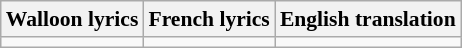<table class="wikitable" style="font-size:90%;">
<tr>
<th>Walloon lyrics</th>
<th>French lyrics</th>
<th>English translation</th>
</tr>
<tr>
<td></td>
<td></td>
<td></td>
</tr>
</table>
